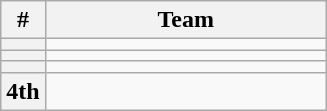<table class=wikitable style="text-align:center;">
<tr>
<th>#</th>
<th width=180px>Team</th>
</tr>
<tr>
<th></th>
<td align=left></td>
</tr>
<tr>
<th></th>
<td align=left></td>
</tr>
<tr>
<th></th>
<td align=left></td>
</tr>
<tr>
<th>4th</th>
<td align=left></td>
</tr>
</table>
